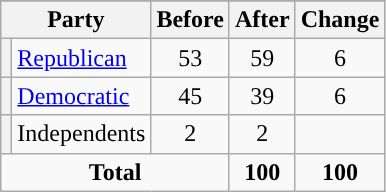<table class="wikitable" style="text-align:center;">
<tr>
</tr>
<tr>
<th colspan=2>Party</th>
<th>Before</th>
<th>After</th>
<th>Change</th>
</tr>
<tr>
<th style="background-color:"></th>
<td style="text-align:left;"><a href='#'>Republican</a></td>
<td>53</td>
<td>59</td>
<td> 6</td>
</tr>
<tr>
<th style="background-color:"></th>
<td style="text-align:left;"><a href='#'>Democratic</a></td>
<td>45</td>
<td>39</td>
<td> 6</td>
</tr>
<tr>
<th style="background-color:"></th>
<td style="text-align:left;">Independents</td>
<td>2</td>
<td>2</td>
<td></td>
</tr>
<tr>
<td colspan=3><strong>Total</strong></td>
<td><strong>100</strong></td>
<td><strong>100</strong></td>
</tr>
</table>
